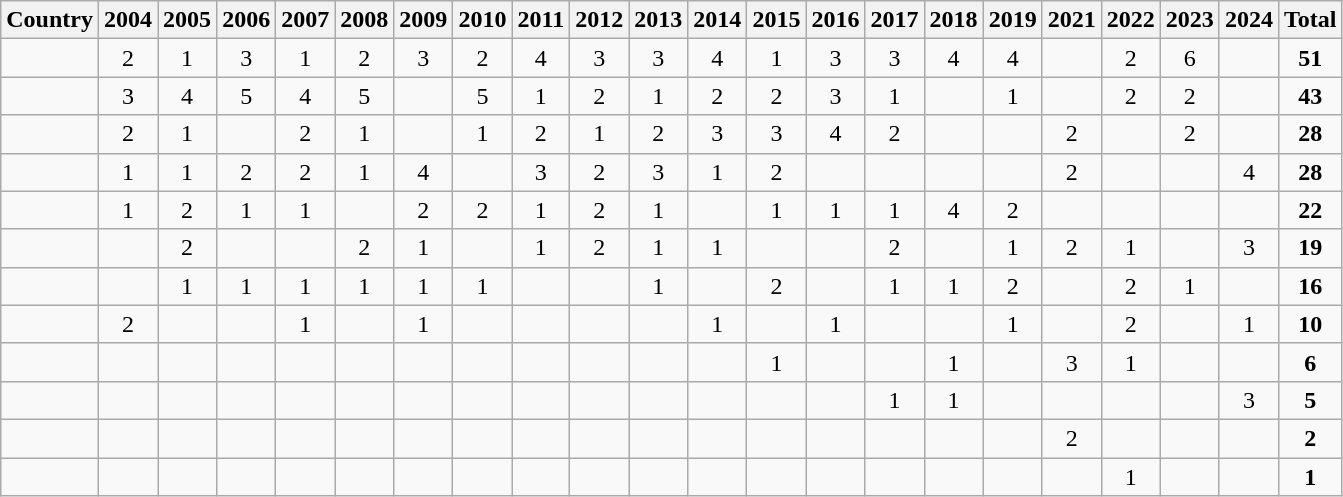<table class="wikitable" style="text-align: center;">
<tr>
<th>Country</th>
<th>2004</th>
<th>2005</th>
<th>2006</th>
<th>2007</th>
<th>2008</th>
<th>2009</th>
<th>2010</th>
<th>2011</th>
<th>2012</th>
<th>2013</th>
<th>2014</th>
<th>2015</th>
<th>2016</th>
<th>2017</th>
<th>2018</th>
<th>2019</th>
<th>2021</th>
<th>2022</th>
<th>2023</th>
<th>2024</th>
<th>Total</th>
</tr>
<tr>
<td align="left"></td>
<td>2</td>
<td>1</td>
<td>3</td>
<td>1</td>
<td>2</td>
<td>3</td>
<td>2</td>
<td>4</td>
<td>3</td>
<td>3</td>
<td>4</td>
<td>1</td>
<td>3</td>
<td>3</td>
<td>4</td>
<td>4</td>
<td></td>
<td>2</td>
<td>6</td>
<td></td>
<td><strong>51</strong></td>
</tr>
<tr>
<td align="left"></td>
<td>3</td>
<td>4</td>
<td>5</td>
<td>4</td>
<td>5</td>
<td></td>
<td>5</td>
<td>1</td>
<td>2</td>
<td>1</td>
<td>2</td>
<td>2</td>
<td>3</td>
<td>1</td>
<td></td>
<td>1</td>
<td></td>
<td>2</td>
<td>2</td>
<td></td>
<td><strong>43</strong></td>
</tr>
<tr>
<td align="left"></td>
<td>2</td>
<td>1</td>
<td></td>
<td>2</td>
<td>1</td>
<td></td>
<td>1</td>
<td>2</td>
<td>1</td>
<td>2</td>
<td>3</td>
<td>3</td>
<td>4</td>
<td>2</td>
<td></td>
<td></td>
<td>2</td>
<td></td>
<td>2</td>
<td></td>
<td><strong>28</strong></td>
</tr>
<tr>
<td align="left"></td>
<td>1</td>
<td>1</td>
<td>2</td>
<td>2</td>
<td>1</td>
<td>4</td>
<td></td>
<td>3</td>
<td>2</td>
<td>3</td>
<td>1</td>
<td>2</td>
<td></td>
<td></td>
<td></td>
<td></td>
<td>2</td>
<td></td>
<td></td>
<td>4</td>
<td><strong>28</strong></td>
</tr>
<tr>
<td align="left"></td>
<td>1</td>
<td>2</td>
<td>1</td>
<td>1</td>
<td></td>
<td>2</td>
<td>2</td>
<td>1</td>
<td>2</td>
<td>1</td>
<td></td>
<td>1</td>
<td>1</td>
<td>1</td>
<td>4</td>
<td>2</td>
<td></td>
<td></td>
<td></td>
<td></td>
<td><strong>22</strong></td>
</tr>
<tr>
<td align="left"></td>
<td></td>
<td>2</td>
<td></td>
<td></td>
<td>2</td>
<td>1</td>
<td></td>
<td>1</td>
<td>2</td>
<td>1</td>
<td>1</td>
<td></td>
<td></td>
<td>2</td>
<td></td>
<td>1</td>
<td>2</td>
<td>1</td>
<td></td>
<td>3</td>
<td><strong>19</strong></td>
</tr>
<tr>
<td align="left"></td>
<td></td>
<td>1</td>
<td>1</td>
<td>1</td>
<td>1</td>
<td>1</td>
<td>1</td>
<td></td>
<td></td>
<td>1</td>
<td></td>
<td>2</td>
<td></td>
<td>1</td>
<td>1</td>
<td>2</td>
<td></td>
<td>2</td>
<td>1</td>
<td></td>
<td><strong>16</strong></td>
</tr>
<tr>
<td align="left"></td>
<td>2</td>
<td></td>
<td></td>
<td>1</td>
<td></td>
<td>1</td>
<td></td>
<td></td>
<td></td>
<td></td>
<td>1</td>
<td></td>
<td>1</td>
<td></td>
<td></td>
<td>1</td>
<td></td>
<td>2</td>
<td></td>
<td>1</td>
<td><strong>10</strong></td>
</tr>
<tr>
<td align="left"></td>
<td></td>
<td></td>
<td></td>
<td></td>
<td></td>
<td></td>
<td></td>
<td></td>
<td></td>
<td></td>
<td></td>
<td>1</td>
<td></td>
<td></td>
<td>1</td>
<td></td>
<td>3</td>
<td>1</td>
<td></td>
<td></td>
<td><strong>6</strong></td>
</tr>
<tr>
<td align="left"></td>
<td></td>
<td></td>
<td></td>
<td></td>
<td></td>
<td></td>
<td></td>
<td></td>
<td></td>
<td></td>
<td></td>
<td></td>
<td></td>
<td>1</td>
<td>1</td>
<td></td>
<td></td>
<td></td>
<td></td>
<td>3</td>
<td><strong>5</strong></td>
</tr>
<tr>
<td align="left"></td>
<td></td>
<td></td>
<td></td>
<td></td>
<td></td>
<td></td>
<td></td>
<td></td>
<td></td>
<td></td>
<td></td>
<td></td>
<td></td>
<td></td>
<td></td>
<td></td>
<td>2</td>
<td></td>
<td></td>
<td></td>
<td><strong>2</strong></td>
</tr>
<tr>
<td align="left"></td>
<td></td>
<td></td>
<td></td>
<td></td>
<td></td>
<td></td>
<td></td>
<td></td>
<td></td>
<td></td>
<td></td>
<td></td>
<td></td>
<td></td>
<td></td>
<td></td>
<td></td>
<td>1</td>
<td></td>
<td></td>
<td><strong>1</strong></td>
</tr>
</table>
